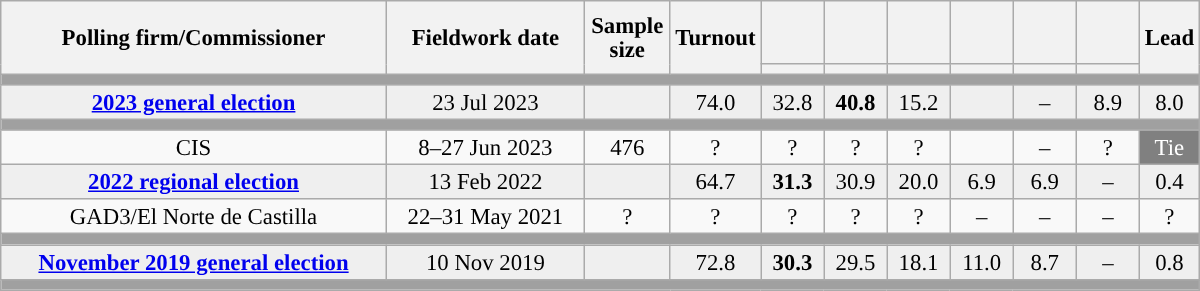<table class="wikitable collapsible collapsed" style="text-align:center; font-size:95%; line-height:16px;">
<tr style="height:42px;">
<th style="width:250px;" rowspan="2">Polling firm/Commissioner</th>
<th style="width:125px;" rowspan="2">Fieldwork date</th>
<th style="width:50px;" rowspan="2">Sample size</th>
<th style="width:45px;" rowspan="2">Turnout</th>
<th style="width:35px;"></th>
<th style="width:35px;"></th>
<th style="width:35px;"></th>
<th style="width:35px;"></th>
<th style="width:35px;"></th>
<th style="width:35px;"></th>
<th style="width:30px;" rowspan="2">Lead</th>
</tr>
<tr>
<th style="color:inherit;background:"></th>
<th style="color:inherit;background:"></th>
<th style="color:inherit;background:"></th>
<th style="color:inherit;background:"></th>
<th style="color:inherit;background:"></th>
<th style="color:inherit;background:"></th>
</tr>
<tr>
<td colspan="11" style="background:#A0A0A0"></td>
</tr>
<tr style="background:#EFEFEF;">
<td><strong><a href='#'>2023 general election</a></strong></td>
<td>23 Jul 2023</td>
<td></td>
<td>74.0</td>
<td>32.8<br></td>
<td><strong>40.8</strong><br></td>
<td>15.2<br></td>
<td></td>
<td>–</td>
<td>8.9<br></td>
<td style="background:">8.0</td>
</tr>
<tr>
<td colspan="11" style="background:#A0A0A0"></td>
</tr>
<tr>
<td>CIS</td>
<td>8–27 Jun 2023</td>
<td>476</td>
<td>?</td>
<td>?<br></td>
<td>?<br></td>
<td>?<br></td>
<td></td>
<td>–</td>
<td>?<br></td>
<td style="background:gray; color:white;">Tie</td>
</tr>
<tr style="background:#EFEFEF;">
<td><strong><a href='#'>2022 regional election</a></strong></td>
<td>13 Feb 2022</td>
<td></td>
<td>64.7</td>
<td><strong>31.3</strong><br></td>
<td>30.9<br></td>
<td>20.0<br></td>
<td>6.9<br></td>
<td>6.9<br></td>
<td>–</td>
<td style="background:">0.4</td>
</tr>
<tr>
<td>GAD3/El Norte de Castilla</td>
<td>22–31 May 2021</td>
<td>?</td>
<td>?</td>
<td>?<br></td>
<td>?<br></td>
<td>?<br></td>
<td>–</td>
<td>–</td>
<td>–</td>
<td style="background:">?</td>
</tr>
<tr>
<td colspan="11" style="background:#A0A0A0"></td>
</tr>
<tr style="background:#EFEFEF;">
<td><strong><a href='#'>November 2019 general election</a></strong></td>
<td>10 Nov 2019</td>
<td></td>
<td>72.8</td>
<td><strong>30.3</strong><br></td>
<td>29.5<br></td>
<td>18.1<br></td>
<td>11.0<br></td>
<td>8.7<br></td>
<td>–</td>
<td style="background:">0.8</td>
</tr>
<tr>
<td colspan="11" style="background:#A0A0A0"></td>
</tr>
</table>
